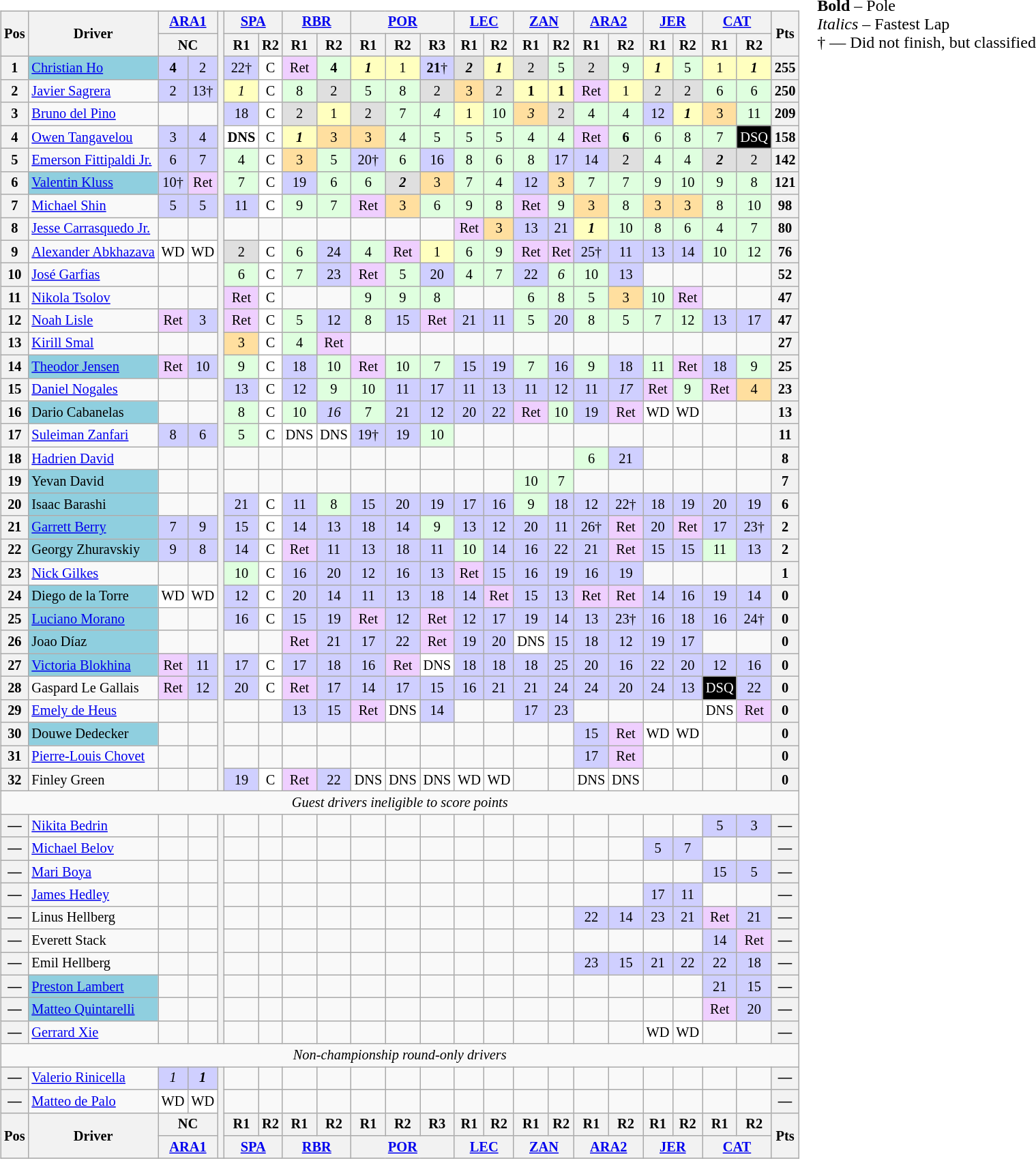<table>
<tr>
<td><br><table class="wikitable" style="font-size: 85%; text-align:center">
<tr>
<th rowspan="2">Pos</th>
<th rowspan="2">Driver</th>
<th colspan="2"><a href='#'>ARA1</a><br></th>
<th rowspan="34"></th>
<th colspan="2"><a href='#'>SPA</a><br></th>
<th colspan="2"><a href='#'>RBR</a><br></th>
<th colspan="3"><a href='#'>POR</a><br></th>
<th colspan="2"><a href='#'>LEC</a><br></th>
<th colspan="2"><a href='#'>ZAN</a><br></th>
<th colspan="2"><a href='#'>ARA2</a><br></th>
<th colspan="2"><a href='#'>JER</a><br></th>
<th colspan="2"><a href='#'>CAT</a><br></th>
<th rowspan="2">Pts</th>
</tr>
<tr>
<th colspan="2">NC</th>
<th>R1</th>
<th>R2</th>
<th>R1</th>
<th>R2</th>
<th>R1</th>
<th>R2</th>
<th>R3</th>
<th>R1</th>
<th>R2</th>
<th>R1</th>
<th>R2</th>
<th>R1</th>
<th>R2</th>
<th>R1</th>
<th>R2</th>
<th>R1</th>
<th>R2</th>
</tr>
<tr>
<th>1</th>
<td style="text-align:left; background:#8FCFDF"> <a href='#'>Christian Ho</a></td>
<td style="background:#CFCFFF"><strong>4</strong></td>
<td style="background:#CFCFFF">2</td>
<td style="background:#CFCFFF">22†</td>
<td style="background:#FFFFFF">C</td>
<td style="background:#EFCFFF">Ret</td>
<td style="background:#DFFFDF"><strong>4</strong></td>
<td style="background:#FFFFBF"><strong><em>1</em></strong></td>
<td style="background:#FFFFBF">1</td>
<td style="background:#CFCFFF"><strong>21</strong>†</td>
<td style="background:#DFDFDF"><strong><em>2</em></strong></td>
<td style="background:#FFFFBF"><strong><em>1</em></strong></td>
<td style="background:#DFDFDF">2</td>
<td style="background:#DFFFDF">5</td>
<td style="background:#DFDFDF">2</td>
<td style="background:#DFFFDF">9</td>
<td style="background:#FFFFBF"><strong><em>1</em></strong></td>
<td style="background:#DFFFDF">5</td>
<td style="background:#FFFFBF">1</td>
<td style="background:#FFFFBF"><strong><em>1</em></strong></td>
<th>255</th>
</tr>
<tr>
<th>2</th>
<td align="left"> <a href='#'>Javier Sagrera</a></td>
<td style="background:#CFCFFF">2</td>
<td style="background:#CFCFFF">13†</td>
<td style="background:#FFFFBF"><em>1</em></td>
<td style="background:#FFFFFF">C</td>
<td style="background:#DFFFDF">8</td>
<td style="background:#DFDFDF">2</td>
<td style="background:#DFFFDF">5</td>
<td style="background:#DFFFDF">8</td>
<td style="background:#DFDFDF">2</td>
<td style="background:#FFDF9F">3</td>
<td style="background:#DFDFDF">2</td>
<td style="background:#FFFFBF"><strong>1</strong></td>
<td style="background:#FFFFBF"><strong>1</strong></td>
<td style="background:#EFCFFF">Ret</td>
<td style="background:#FFFFBF">1</td>
<td style="background:#DFDFDF">2</td>
<td style="background:#DFDFDF">2</td>
<td style="background:#DFFFDF">6</td>
<td style="background:#DFFFDF">6</td>
<th>250</th>
</tr>
<tr>
<th>3</th>
<td align="left"> <a href='#'>Bruno del Pino</a></td>
<td></td>
<td></td>
<td style="background:#CFCFFF">18</td>
<td style="background:#FFFFFF">C</td>
<td style="background:#DFDFDF">2</td>
<td style="background:#FFFFBF">1</td>
<td style="background:#DFDFDF">2</td>
<td style="background:#DFFFDF">7</td>
<td style="background:#DFFFDF"><em>4</em></td>
<td style="background:#FFFFBF">1</td>
<td style="background:#DFFFDF">10</td>
<td style="background:#FFDF9F"><em>3</em></td>
<td style="background:#DFDFDF">2</td>
<td style="background:#DFFFDF">4</td>
<td style="background:#DFFFDF">4</td>
<td style="background:#CFCFFF">12</td>
<td style="background:#FFFFBF"><strong><em>1</em></strong></td>
<td style="background:#FFDF9F">3</td>
<td style="background:#DFFFDF">11</td>
<th>209</th>
</tr>
<tr>
<th>4</th>
<td align="left"> <a href='#'>Owen Tangavelou</a></td>
<td style="background:#CFCFFF">3</td>
<td style="background:#CFCFFF">4</td>
<td style="background:#FFFFFF"><strong>DNS</strong></td>
<td style="background:#FFFFFF">C</td>
<td style="background:#FFFFBF"><strong><em>1</em></strong></td>
<td style="background:#FFDF9F">3</td>
<td style="background:#FFDF9F">3</td>
<td style="background:#DFFFDF">4</td>
<td style="background:#DFFFDF">5</td>
<td style="background:#DFFFDF">5</td>
<td style="background:#DFFFDF">5</td>
<td style="background:#DFFFDF">4</td>
<td style="background:#DFFFDF">4</td>
<td style="background:#EFCFFF">Ret</td>
<td style="background:#DFFFDF"><strong>6</strong></td>
<td style="background:#DFFFDF">6</td>
<td style="background:#DFFFDF">8</td>
<td style="background:#DFFFDF">7</td>
<td style="background-color:#000000;color:white">DSQ</td>
<th>158</th>
</tr>
<tr>
<th>5</th>
<td align="left"> <a href='#'>Emerson Fittipaldi Jr.</a></td>
<td style="background:#CFCFFF">6</td>
<td style="background:#CFCFFF">7</td>
<td style="background:#DFFFDF">4</td>
<td style="background:#FFFFFF">C</td>
<td style="background:#FFDF9F">3</td>
<td style="background:#DFFFDF">5</td>
<td style="background:#CFCFFF">20†</td>
<td style="background:#DFFFDF">6</td>
<td style="background:#CFCFFF">16</td>
<td style="background:#DFFFDF">8</td>
<td style="background:#DFFFDF">6</td>
<td style="background:#DFFFDF">8</td>
<td style="background:#CFCFFF">17</td>
<td style="background:#CFCFFF">14</td>
<td style="background:#DFDFDF">2</td>
<td style="background:#DFFFDF">4</td>
<td style="background:#DFFFDF">4</td>
<td style="background:#DFDFDF"><strong><em>2</em></strong></td>
<td style="background:#DFDFDF">2</td>
<th>142</th>
</tr>
<tr>
<th>6</th>
<td style="text-align:left; background:#8FCFDF"> <a href='#'>Valentin Kluss</a></td>
<td style="background:#CFCFFF">10†</td>
<td style="background:#EFCFFF">Ret</td>
<td style="background:#DFFFDF">7</td>
<td style="background:#FFFFFF">C</td>
<td style="background:#CFCFFF">19</td>
<td style="background:#DFFFDF">6</td>
<td style="background:#DFFFDF">6</td>
<td style="background:#DFDFDF"><strong><em>2</em></strong></td>
<td style="background:#FFDF9F">3</td>
<td style="background:#DFFFDF">7</td>
<td style="background:#DFFFDF">4</td>
<td style="background:#CFCFFF">12</td>
<td style="background:#FFDF9F">3</td>
<td style="background:#DFFFDF">7</td>
<td style="background:#DFFFDF">7</td>
<td style="background:#DFFFDF">9</td>
<td style="background:#DFFFDF">10</td>
<td style="background:#DFFFDF">9</td>
<td style="background:#DFFFDF">8</td>
<th>121</th>
</tr>
<tr>
<th>7</th>
<td align="left"> <a href='#'>Michael Shin</a></td>
<td style="background:#CFCFFF">5</td>
<td style="background:#CFCFFF">5</td>
<td style="background:#CFCFFF">11</td>
<td style="background:#FFFFFF">C</td>
<td style="background:#DFFFDF">9</td>
<td style="background:#DFFFDF">7</td>
<td style="background:#EFCFFF">Ret</td>
<td style="background:#FFDF9F">3</td>
<td style="background:#DFFFDF">6</td>
<td style="background:#DFFFDF">9</td>
<td style="background:#DFFFDF">8</td>
<td style="background:#EFCFFF">Ret</td>
<td style="background:#DFFFDF">9</td>
<td style="background:#FFDF9F">3</td>
<td style="background:#DFFFDF">8</td>
<td style="background:#FFDF9F">3</td>
<td style="background:#FFDF9F">3</td>
<td style="background:#DFFFDF">8</td>
<td style="background:#DFFFDF">10</td>
<th>98</th>
</tr>
<tr>
<th>8</th>
<td align="left" nowrap> <a href='#'>Jesse Carrasquedo Jr.</a></td>
<td></td>
<td></td>
<td></td>
<td></td>
<td></td>
<td></td>
<td></td>
<td></td>
<td></td>
<td style="background:#EFCFFF">Ret</td>
<td style="background:#FFDF9F">3</td>
<td style="background:#CFCFFF">13</td>
<td style="background:#CFCFFF">21</td>
<td style="background:#FFFFBF"><strong><em>1</em></strong></td>
<td style="background:#DFFFDF">10</td>
<td style="background:#DFFFDF">8</td>
<td style="background:#DFFFDF">6</td>
<td style="background:#DFFFDF">4</td>
<td style="background:#DFFFDF">7</td>
<th>80</th>
</tr>
<tr>
<th>9</th>
<td align="left"> <a href='#'>Alexander Abkhazava</a></td>
<td style="background:#FFFFFF">WD</td>
<td style="background:#FFFFFF">WD</td>
<td style="background:#DFDFDF">2</td>
<td style="background:#FFFFFF">C</td>
<td style="background:#DFFFDF">6</td>
<td style="background:#CFCFFF">24</td>
<td style="background:#DFFFDF">4</td>
<td style="background:#EFCFFF">Ret</td>
<td style="background:#FFFFBF">1</td>
<td style="background:#DFFFDF">6</td>
<td style="background:#DFFFDF">9</td>
<td style="background:#EFCFFF">Ret</td>
<td style="background:#EFCFFF">Ret</td>
<td style="background:#CFCFFF">25†</td>
<td style="background:#CFCFFF">11</td>
<td style="background:#CFCFFF">13</td>
<td style="background:#CFCFFF">14</td>
<td style="background:#DFFFDF">10</td>
<td style="background:#DFFFDF">12</td>
<th>76</th>
</tr>
<tr>
<th>10</th>
<td align="left"> <a href='#'>José Garfias</a></td>
<td></td>
<td></td>
<td style="background:#DFFFDF">6</td>
<td style="background:#FFFFFF">C</td>
<td style="background:#DFFFDF">7</td>
<td style="background:#CFCFFF">23</td>
<td style="background:#EFCFFF">Ret</td>
<td style="background:#DFFFDF">5</td>
<td style="background:#CFCFFF">20</td>
<td style="background:#DFFFDF">4</td>
<td style="background:#DFFFDF">7</td>
<td style="background:#CFCFFF">22</td>
<td style="background:#DFFFDF"><em>6</em></td>
<td style="background:#DFFFDF">10</td>
<td style="background:#CFCFFF">13</td>
<td></td>
<td></td>
<td></td>
<td></td>
<th>52</th>
</tr>
<tr>
<th>11</th>
<td align="left"> <a href='#'>Nikola Tsolov</a></td>
<td></td>
<td></td>
<td style="background:#EFCFFF">Ret</td>
<td style="background:#FFFFFF">C</td>
<td></td>
<td></td>
<td style="background:#DFFFDF">9</td>
<td style="background:#DFFFDF">9</td>
<td style="background:#DFFFDF">8</td>
<td></td>
<td></td>
<td style="background:#DFFFDF">6</td>
<td style="background:#DFFFDF">8</td>
<td style="background:#DFFFDF">5</td>
<td style="background:#FFDF9F">3</td>
<td style="background:#DFFFDF">10</td>
<td style="background:#EFCFFF">Ret</td>
<td></td>
<td></td>
<th>47</th>
</tr>
<tr>
<th>12</th>
<td align="left"> <a href='#'>Noah Lisle</a></td>
<td style="background:#EFCFFF">Ret</td>
<td style="background:#CFCFFF">3</td>
<td style="background:#EFCFFF">Ret</td>
<td style="background:#FFFFFF">C</td>
<td style="background:#DFFFDF">5</td>
<td style="background:#CFCFFF">12</td>
<td style="background:#DFFFDF">8</td>
<td style="background:#CFCFFF">15</td>
<td style="background:#EFCFFF">Ret</td>
<td style="background:#CFCFFF">21</td>
<td style="background:#CFCFFF">11</td>
<td style="background:#DFFFDF">5</td>
<td style="background:#CFCFFF">20</td>
<td style="background:#DFFFDF">8</td>
<td style="background:#DFFFDF">5</td>
<td style="background:#DFFFDF">7</td>
<td style="background:#DFFFDF">12</td>
<td style="background:#CFCFFF">13</td>
<td style="background:#CFCFFF">17</td>
<th>47</th>
</tr>
<tr>
<th>13</th>
<td align="left"> <a href='#'>Kirill Smal</a></td>
<td></td>
<td></td>
<td style="background:#FFDF9F">3</td>
<td style="background:#FFFFFF">C</td>
<td style="background:#DFFFDF">4</td>
<td style="background:#EFCFFF">Ret</td>
<td></td>
<td></td>
<td></td>
<td></td>
<td></td>
<td></td>
<td></td>
<td></td>
<td></td>
<td></td>
<td></td>
<td></td>
<td></td>
<th>27</th>
</tr>
<tr>
<th>14</th>
<td style="text-align:left; background:#8FCFDF"> <a href='#'>Theodor Jensen</a></td>
<td style="background:#EFCFFF">Ret</td>
<td style="background:#CFCFFF">10</td>
<td style="background:#DFFFDF">9</td>
<td style="background:#FFFFFF">C</td>
<td style="background:#CFCFFF">18</td>
<td style="background:#DFFFDF">10</td>
<td style="background:#EFCFFF">Ret</td>
<td style="background:#DFFFDF">10</td>
<td style="background:#DFFFDF">7</td>
<td style="background:#CFCFFF">15</td>
<td style="background:#CFCFFF">19</td>
<td style="background:#DFFFDF">7</td>
<td style="background:#CFCFFF">16</td>
<td style="background:#DFFFDF">9</td>
<td style="background:#CFCFFF">18</td>
<td style="background:#DFFFDF">11</td>
<td style="background:#EFCFFF">Ret</td>
<td style="background:#CFCFFF">18</td>
<td style="background:#DFFFDF">9</td>
<th>25</th>
</tr>
<tr>
<th>15</th>
<td align="left"> <a href='#'>Daniel Nogales</a></td>
<td></td>
<td></td>
<td style="background:#CFCFFF">13</td>
<td style="background:#FFFFFF">C</td>
<td style="background:#CFCFFF">12</td>
<td style="background:#DFFFDF">9</td>
<td style="background:#DFFFDF">10</td>
<td style="background:#CFCFFF">11</td>
<td style="background:#CFCFFF">17</td>
<td style="background:#CFCFFF">11</td>
<td style="background:#CFCFFF">13</td>
<td style="background:#CFCFFF">11</td>
<td style="background:#CFCFFF">12</td>
<td style="background:#CFCFFF">11</td>
<td style="background:#CFCFFF"><em>17</em></td>
<td style="background:#EFCFFF">Ret</td>
<td style="background:#DFFFDF">9</td>
<td style="background:#EFCFFF">Ret</td>
<td style="background:#FFDF9F">4</td>
<th>23</th>
</tr>
<tr>
<th>16</th>
<td style="text-align:left; background:#8FCFDF"> Dario Cabanelas</td>
<td></td>
<td></td>
<td style="background:#DFFFDF">8</td>
<td style="background:#FFFFFF">C</td>
<td style="background:#DFFFDF">10</td>
<td style="background:#CFCFFF"><em>16</em></td>
<td style="background:#DFFFDF">7</td>
<td style="background:#CFCFFF">21</td>
<td style="background:#CFCFFF">12</td>
<td style="background:#CFCFFF">20</td>
<td style="background:#CFCFFF">22</td>
<td style="background:#EFCFFF">Ret</td>
<td style="background:#DFFFDF">10</td>
<td style="background:#CFCFFF">19</td>
<td style="background:#EFCFFF">Ret</td>
<td style="background:#FFFFFF">WD</td>
<td style="background:#FFFFFF">WD</td>
<td></td>
<td></td>
<th>13</th>
</tr>
<tr>
<th>17</th>
<td align="left"> <a href='#'>Suleiman Zanfari</a></td>
<td style="background:#CFCFFF">8</td>
<td style="background:#CFCFFF">6</td>
<td style="background:#DFFFDF">5</td>
<td style="background:#FFFFFF">C</td>
<td style="background:#FFFFFF">DNS</td>
<td style="background:#FFFFFF">DNS</td>
<td style="background:#CFCFFF">19†</td>
<td style="background:#CFCFFF">19</td>
<td style="background:#DFFFDF">10</td>
<td></td>
<td></td>
<td></td>
<td></td>
<td></td>
<td></td>
<td></td>
<td></td>
<td></td>
<td></td>
<th>11</th>
</tr>
<tr>
<th>18</th>
<td align="left"> <a href='#'>Hadrien David</a></td>
<td></td>
<td></td>
<td></td>
<td></td>
<td></td>
<td></td>
<td></td>
<td></td>
<td></td>
<td></td>
<td></td>
<td></td>
<td></td>
<td style="background:#DFFFDF">6</td>
<td style="background:#CFCFFF">21</td>
<td></td>
<td></td>
<td></td>
<td></td>
<th>8</th>
</tr>
<tr>
<th>19</th>
<td style="text-align:left; background:#8FCFDF"> Yevan David</td>
<td></td>
<td></td>
<td></td>
<td></td>
<td></td>
<td></td>
<td></td>
<td></td>
<td></td>
<td></td>
<td></td>
<td style="background:#DFFFDF">10</td>
<td style="background:#DFFFDF">7</td>
<td></td>
<td></td>
<td></td>
<td></td>
<td></td>
<td></td>
<th>7</th>
</tr>
<tr>
<th>20</th>
<td style="text-align:left; background:#8FCFDF"> Isaac Barashi</td>
<td></td>
<td></td>
<td style="background:#CFCFFF">21</td>
<td style="background:#FFFFFF">C</td>
<td style="background:#CFCFFF">11</td>
<td style="background:#DFFFDF">8</td>
<td style="background:#CFCFFF">15</td>
<td style="background:#CFCFFF">20</td>
<td style="background:#CFCFFF">19</td>
<td style="background:#CFCFFF">17</td>
<td style="background:#CFCFFF">16</td>
<td style="background:#DFFFDF">9</td>
<td style="background:#CFCFFF">18</td>
<td style="background:#CFCFFF">12</td>
<td style="background:#CFCFFF">22†</td>
<td style="background:#CFCFFF">18</td>
<td style="background:#CFCFFF">19</td>
<td style="background:#CFCFFF">20</td>
<td style="background:#CFCFFF">19</td>
<th>6</th>
</tr>
<tr>
<th>21</th>
<td style="text-align:left; background:#8FCFDF"> <a href='#'>Garrett Berry</a></td>
<td style="background:#CFCFFF">7</td>
<td style="background:#CFCFFF">9</td>
<td style="background:#CFCFFF">15</td>
<td style="background:#FFFFFF">C</td>
<td style="background:#CFCFFF">14</td>
<td style="background:#CFCFFF">13</td>
<td style="background:#CFCFFF">18</td>
<td style="background:#CFCFFF">14</td>
<td style="background:#DFFFDF">9</td>
<td style="background:#CFCFFF">13</td>
<td style="background:#CFCFFF">12</td>
<td style="background:#CFCFFF">20</td>
<td style="background:#CFCFFF">11</td>
<td style="background:#CFCFFF">26†</td>
<td style="background:#EFCFFF">Ret</td>
<td style="background:#CFCFFF">20</td>
<td style="background:#EFCFFF">Ret</td>
<td style="background:#CFCFFF">17</td>
<td style="background:#CFCFFF">23†</td>
<th>2</th>
</tr>
<tr>
<th>22</th>
<td style="text-align:left; background:#8FCFDF"> Georgy Zhuravskiy</td>
<td style="background:#CFCFFF">9</td>
<td style="background:#CFCFFF">8</td>
<td style="background:#CFCFFF">14</td>
<td style="background:#FFFFFF">C</td>
<td style="background:#EFCFFF">Ret</td>
<td style="background:#CFCFFF">11</td>
<td style="background:#CFCFFF">13</td>
<td style="background:#CFCFFF">18</td>
<td style="background:#CFCFFF">11</td>
<td style="background:#DFFFDF">10</td>
<td style="background:#CFCFFF">14</td>
<td style="background:#CFCFFF">16</td>
<td style="background:#CFCFFF">22</td>
<td style="background:#CFCFFF">21</td>
<td style="background:#EFCFFF">Ret</td>
<td style="background:#CFCFFF">15</td>
<td style="background:#CFCFFF">15</td>
<td style="background:#DFFFDF">11</td>
<td style="background:#CFCFFF">13</td>
<th>2</th>
</tr>
<tr>
<th>23</th>
<td align="left"> <a href='#'>Nick Gilkes</a></td>
<td></td>
<td></td>
<td style="background:#DFFFDF">10</td>
<td style="background:#FFFFFF">C</td>
<td style="background:#CFCFFF">16</td>
<td style="background:#CFCFFF">20</td>
<td style="background:#CFCFFF">12</td>
<td style="background:#CFCFFF">16</td>
<td style="background:#CFCFFF">13</td>
<td style="background:#EFCFFF">Ret</td>
<td style="background:#CFCFFF">15</td>
<td style="background:#CFCFFF">16</td>
<td style="background:#CFCFFF">19</td>
<td style="background:#CFCFFF">16</td>
<td style="background:#CFCFFF">19</td>
<td></td>
<td></td>
<td></td>
<td></td>
<th>1</th>
</tr>
<tr>
<th>24</th>
<td style="text-align:left; background:#8FCFDF" nowrap> Diego de la Torre</td>
<td style="background:#FFFFFF">WD</td>
<td style="background:#FFFFFF">WD</td>
<td style="background:#CFCFFF">12</td>
<td style="background:#FFFFFF">C</td>
<td style="background:#CFCFFF">20</td>
<td style="background:#CFCFFF">14</td>
<td style="background:#CFCFFF">11</td>
<td style="background:#CFCFFF">13</td>
<td style="background:#CFCFFF">18</td>
<td style="background:#CFCFFF">14</td>
<td style="background:#EFCFFF">Ret</td>
<td style="background:#CFCFFF">15</td>
<td style="background:#CFCFFF">13</td>
<td style="background:#EFCFFF">Ret</td>
<td style="background:#EFCFFF">Ret</td>
<td style="background:#CFCFFF">14</td>
<td style="background:#CFCFFF">16</td>
<td style="background:#CFCFFF">19</td>
<td style="background:#CFCFFF">14</td>
<th>0</th>
</tr>
<tr>
<th>25</th>
<td style="text-align:left; background:#8FCFDF"> <a href='#'>Luciano Morano</a></td>
<td></td>
<td></td>
<td style="background:#CFCFFF">16</td>
<td style="background:#FFFFFF">C</td>
<td style="background:#CFCFFF">15</td>
<td style="background:#CFCFFF">19</td>
<td style="background:#EFCFFF">Ret</td>
<td style="background:#CFCFFF">12</td>
<td style="background:#EFCFFF">Ret</td>
<td style="background:#CFCFFF">12</td>
<td style="background:#CFCFFF">17</td>
<td style="background:#CFCFFF">19</td>
<td style="background:#CFCFFF">14</td>
<td style="background:#CFCFFF">13</td>
<td style="background:#CFCFFF">23†</td>
<td style="background:#CFCFFF">16</td>
<td style="background:#CFCFFF">18</td>
<td style="background:#CFCFFF">16</td>
<td style="background:#CFCFFF">24†</td>
<th>0</th>
</tr>
<tr>
<th>26</th>
<td style="text-align:left; background:#8FCFDF"> Joao Díaz</td>
<td></td>
<td></td>
<td></td>
<td></td>
<td style="background:#EFCFFF">Ret</td>
<td style="background:#CFCFFF">21</td>
<td style="background:#CFCFFF">17</td>
<td style="background:#CFCFFF">22</td>
<td style="background:#EFCFFF">Ret</td>
<td style="background:#CFCFFF">19</td>
<td style="background:#CFCFFF">20</td>
<td style="background:#FFFFFF">DNS</td>
<td style="background:#CFCFFF">15</td>
<td style="background:#CFCFFF">18</td>
<td style="background:#CFCFFF">12</td>
<td style="background:#CFCFFF">19</td>
<td style="background:#CFCFFF">17</td>
<td></td>
<td></td>
<th>0</th>
</tr>
<tr>
<th>27</th>
<td style="text-align:left; background:#8FCFDF"> <a href='#'>Victoria Blokhina</a></td>
<td style="background:#EFCFFF">Ret</td>
<td style="background:#CFCFFF">11</td>
<td style="background:#CFCFFF">17</td>
<td style="background:#FFFFFF">C</td>
<td style="background:#CFCFFF">17</td>
<td style="background:#CFCFFF">18</td>
<td style="background:#CFCFFF">16</td>
<td style="background:#EFCFFF">Ret</td>
<td style="background:#FFFFFF">DNS</td>
<td style="background:#CFCFFF">18</td>
<td style="background:#CFCFFF">18</td>
<td style="background:#CFCFFF">18</td>
<td style="background:#CFCFFF">25</td>
<td style="background:#CFCFFF">20</td>
<td style="background:#CFCFFF">16</td>
<td style="background:#CFCFFF">22</td>
<td style="background:#CFCFFF">20</td>
<td style="background:#CFCFFF">12</td>
<td style="background:#CFCFFF">16</td>
<th>0</th>
</tr>
<tr>
<th>28</th>
<td align="left"> Gaspard Le Gallais</td>
<td style="background:#EFCFFF">Ret</td>
<td style="background:#CFCFFF">12</td>
<td style="background:#CFCFFF">20</td>
<td style="background:#FFFFFF">C</td>
<td style="background:#EFCFFF">Ret</td>
<td style="background:#CFCFFF">17</td>
<td style="background:#CFCFFF">14</td>
<td style="background:#CFCFFF">17</td>
<td style="background:#CFCFFF">15</td>
<td style="background:#CFCFFF">16</td>
<td style="background:#CFCFFF">21</td>
<td style="background:#CFCFFF">21</td>
<td style="background:#CFCFFF">24</td>
<td style="background:#CFCFFF">24</td>
<td style="background:#CFCFFF">20</td>
<td style="background:#CFCFFF">24</td>
<td style="background:#CFCFFF">13</td>
<td style="background-color:#000000;color:white">DSQ</td>
<td style="background:#CFCFFF">22</td>
<th>0</th>
</tr>
<tr>
<th>29</th>
<td align="left"> <a href='#'>Emely de Heus</a></td>
<td></td>
<td></td>
<td></td>
<td></td>
<td style="background:#CFCFFF">13</td>
<td style="background:#CFCFFF">15</td>
<td style="background:#EFCFFF">Ret</td>
<td style="background:#FFFFFF">DNS</td>
<td style="background:#CFCFFF">14</td>
<td></td>
<td></td>
<td style="background:#CFCFFF">17</td>
<td style="background:#CFCFFF">23</td>
<td></td>
<td></td>
<td></td>
<td></td>
<td style="background:#FFFFFF">DNS</td>
<td style="background:#EFCFFF">Ret</td>
<th>0</th>
</tr>
<tr>
<th>30</th>
<td style="text-align:left; background:#8FCFDF"> Douwe Dedecker</td>
<td></td>
<td></td>
<td></td>
<td></td>
<td></td>
<td></td>
<td></td>
<td></td>
<td></td>
<td></td>
<td></td>
<td></td>
<td></td>
<td style="background:#CFCFFF">15</td>
<td style="background:#EFCFFF">Ret</td>
<td style="background:#FFFFFF">WD</td>
<td style="background:#FFFFFF">WD</td>
<td></td>
<td></td>
<th>0</th>
</tr>
<tr>
<th>31</th>
<td align="left"> <a href='#'>Pierre-Louis Chovet</a></td>
<td></td>
<td></td>
<td></td>
<td></td>
<td></td>
<td></td>
<td></td>
<td></td>
<td></td>
<td></td>
<td></td>
<td></td>
<td></td>
<td style="background:#CFCFFF">17</td>
<td style="background:#EFCFFF">Ret</td>
<td></td>
<td></td>
<td></td>
<td></td>
<th>0</th>
</tr>
<tr>
<th>32</th>
<td align="left"> Finley Green</td>
<td></td>
<td></td>
<td style="background:#CFCFFF">19</td>
<td style="background:#FFFFFF">C</td>
<td style="background:#EFCFFF">Ret</td>
<td style="background:#CFCFFF">22</td>
<td style="background:#FFFFFF">DNS</td>
<td style="background:#FFFFFF">DNS</td>
<td style="background:#FFFFFF">DNS</td>
<td style="background:#FFFFFF">WD</td>
<td style="background:#FFFFFF">WD</td>
<td></td>
<td></td>
<td style="background:#FFFFFF">DNS</td>
<td style="background:#FFFFFF">DNS</td>
<td></td>
<td></td>
<td></td>
<td></td>
<th>0</th>
</tr>
<tr>
<td colspan=23><em>Guest drivers ineligible to score points</em></td>
</tr>
<tr>
<th>—</th>
<td align="left"> <a href='#'>Nikita Bedrin</a></td>
<td></td>
<td></td>
<th rowspan="10"></th>
<td></td>
<td></td>
<td></td>
<td></td>
<td></td>
<td></td>
<td></td>
<td></td>
<td></td>
<td></td>
<td></td>
<td></td>
<td></td>
<td></td>
<td></td>
<td style="background:#CFCFFF">5</td>
<td style="background:#CFCFFF">3</td>
<th>—</th>
</tr>
<tr>
<th>—</th>
<td align="left"> <a href='#'>Michael Belov</a></td>
<td></td>
<td></td>
<td></td>
<td></td>
<td></td>
<td></td>
<td></td>
<td></td>
<td></td>
<td></td>
<td></td>
<td></td>
<td></td>
<td></td>
<td></td>
<td style="background:#CFCFFF">5</td>
<td style="background:#CFCFFF">7</td>
<td></td>
<td></td>
<th>—</th>
</tr>
<tr>
<th>—</th>
<td align="left"> <a href='#'>Mari Boya</a></td>
<td></td>
<td></td>
<td></td>
<td></td>
<td></td>
<td></td>
<td></td>
<td></td>
<td></td>
<td></td>
<td></td>
<td></td>
<td></td>
<td></td>
<td></td>
<td></td>
<td></td>
<td style="background:#CFCFFF">15</td>
<td style="background:#CFCFFF">5</td>
<th>—</th>
</tr>
<tr>
<th>—</th>
<td align="left"> <a href='#'>James Hedley</a></td>
<td></td>
<td></td>
<td></td>
<td></td>
<td></td>
<td></td>
<td></td>
<td></td>
<td></td>
<td></td>
<td></td>
<td></td>
<td></td>
<td></td>
<td></td>
<td style="background:#CFCFFF">17</td>
<td style="background:#CFCFFF">11</td>
<td></td>
<td></td>
<th>—</th>
</tr>
<tr>
<th>—</th>
<td align="left"> Linus Hellberg</td>
<td></td>
<td></td>
<td></td>
<td></td>
<td></td>
<td></td>
<td></td>
<td></td>
<td></td>
<td></td>
<td></td>
<td></td>
<td></td>
<td style="background:#CFCFFF">22</td>
<td style="background:#CFCFFF">14</td>
<td style="background:#CFCFFF">23</td>
<td style="background:#CFCFFF">21</td>
<td style="background:#EFCFFF">Ret</td>
<td style="background:#CFCFFF">21</td>
<th>—</th>
</tr>
<tr>
<th>—</th>
<td align="left"> Everett Stack</td>
<td></td>
<td></td>
<td></td>
<td></td>
<td></td>
<td></td>
<td></td>
<td></td>
<td></td>
<td></td>
<td></td>
<td></td>
<td></td>
<td></td>
<td></td>
<td></td>
<td></td>
<td style="background:#CFCFFF">14</td>
<td style="background:#EFCFFF">Ret</td>
<th>—</th>
</tr>
<tr>
<th>—</th>
<td align="left"> Emil Hellberg</td>
<td></td>
<td></td>
<td></td>
<td></td>
<td></td>
<td></td>
<td></td>
<td></td>
<td></td>
<td></td>
<td></td>
<td></td>
<td></td>
<td style="background:#CFCFFF">23</td>
<td style="background:#CFCFFF">15</td>
<td style="background:#CFCFFF">21</td>
<td style="background:#CFCFFF">22</td>
<td style="background:#CFCFFF">22</td>
<td style="background:#CFCFFF">18</td>
<th>—</th>
</tr>
<tr>
<th>—</th>
<td style="text-align:left; background:#8FCFDF"> <a href='#'>Preston Lambert</a></td>
<td></td>
<td></td>
<td></td>
<td></td>
<td></td>
<td></td>
<td></td>
<td></td>
<td></td>
<td></td>
<td></td>
<td></td>
<td></td>
<td></td>
<td></td>
<td></td>
<td></td>
<td style="background:#CFCFFF">21</td>
<td style="background:#CFCFFF">15</td>
<th>—</th>
</tr>
<tr>
<th>—</th>
<td style="text-align:left; background:#8FCFDF"> <a href='#'>Matteo Quintarelli</a></td>
<td></td>
<td></td>
<td></td>
<td></td>
<td></td>
<td></td>
<td></td>
<td></td>
<td></td>
<td></td>
<td></td>
<td></td>
<td></td>
<td></td>
<td></td>
<td></td>
<td></td>
<td style="background:#EFCFFF">Ret</td>
<td style="background:#CFCFFF">20</td>
<th>—</th>
</tr>
<tr>
<th>—</th>
<td align="left"> <a href='#'>Gerrard Xie</a></td>
<td></td>
<td></td>
<td></td>
<td></td>
<td></td>
<td></td>
<td></td>
<td></td>
<td></td>
<td></td>
<td></td>
<td></td>
<td></td>
<td></td>
<td></td>
<td style="background:#FFFFFF">WD</td>
<td style="background:#FFFFFF">WD</td>
<td></td>
<td></td>
<th>—</th>
</tr>
<tr>
<td colspan=23><em>Non-championship round-only drivers</em></td>
</tr>
<tr>
<th>—</th>
<td align="left"> <a href='#'>Valerio Rinicella</a></td>
<td style="background:#CFCFFF"><em>1</em></td>
<td style="background:#CFCFFF"><strong><em>1</em></strong></td>
<th rowspan="4"></th>
<td></td>
<td></td>
<td></td>
<td></td>
<td></td>
<td></td>
<td></td>
<td></td>
<td></td>
<td></td>
<td></td>
<td></td>
<td></td>
<td></td>
<td></td>
<td></td>
<td></td>
<th>—</th>
</tr>
<tr>
<th>—</th>
<td align="left"> <a href='#'>Matteo de Palo</a></td>
<td style="background:#FFFFFF">WD</td>
<td style="background:#FFFFFF">WD</td>
<td></td>
<td></td>
<td></td>
<td></td>
<td></td>
<td></td>
<td></td>
<td></td>
<td></td>
<td></td>
<td></td>
<td></td>
<td></td>
<td></td>
<td></td>
<td></td>
<td></td>
<th>—</th>
</tr>
<tr>
<th rowspan="2">Pos</th>
<th rowspan="2">Driver</th>
<th colspan="2">NC</th>
<th>R1</th>
<th>R2</th>
<th>R1</th>
<th>R2</th>
<th>R1</th>
<th>R2</th>
<th>R3</th>
<th>R1</th>
<th>R2</th>
<th>R1</th>
<th>R2</th>
<th>R1</th>
<th>R2</th>
<th>R1</th>
<th>R2</th>
<th>R1</th>
<th>R2</th>
<th rowspan="2">Pts</th>
</tr>
<tr>
<th colspan="2"><a href='#'>ARA1</a><br></th>
<th colspan="2"><a href='#'>SPA</a><br></th>
<th colspan="2"><a href='#'>RBR</a><br></th>
<th colspan="3"><a href='#'>POR</a><br></th>
<th colspan="2"><a href='#'>LEC</a><br></th>
<th colspan="2"><a href='#'>ZAN</a><br></th>
<th colspan="2"><a href='#'>ARA2</a><br></th>
<th colspan="2"><a href='#'>JER</a><br></th>
<th colspan="2"><a href='#'>CAT</a><br></th>
</tr>
</table>
</td>
<td style="vertical-align:top"><br><strong>Bold</strong> – Pole<br><em>Italics</em> – Fastest Lap<br>† — Did not finish, but classified
<br></td>
</tr>
</table>
